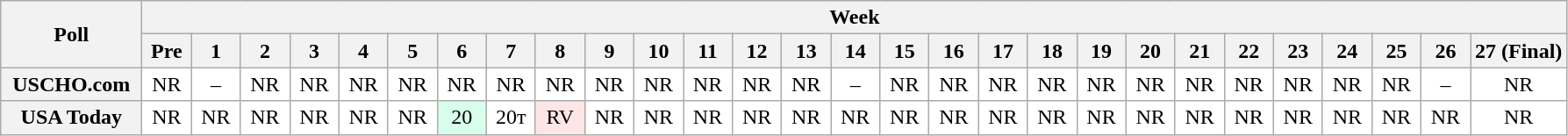<table class="wikitable" style="white-space:nowrap;">
<tr>
<th scope="col" width="100" rowspan="2">Poll</th>
<th colspan="28">Week</th>
</tr>
<tr>
<th scope="col" width="30">Pre</th>
<th scope="col" width="30">1</th>
<th scope="col" width="30">2</th>
<th scope="col" width="30">3</th>
<th scope="col" width="30">4</th>
<th scope="col" width="30">5</th>
<th scope="col" width="30">6</th>
<th scope="col" width="30">7</th>
<th scope="col" width="30">8</th>
<th scope="col" width="30">9</th>
<th scope="col" width="30">10</th>
<th scope="col" width="30">11</th>
<th scope="col" width="30">12</th>
<th scope="col" width="30">13</th>
<th scope="col" width="30">14</th>
<th scope="col" width="30">15</th>
<th scope="col" width="30">16</th>
<th scope="col" width="30">17</th>
<th scope="col" width="30">18</th>
<th scope="col" width="30">19</th>
<th scope="col" width="30">20</th>
<th scope="col" width="30">21</th>
<th scope="col" width="30">22</th>
<th scope="col" width="30">23</th>
<th scope="col" width="30">24</th>
<th scope="col" width="30">25</th>
<th scope="col" width="30">26</th>
<th scope="col" width="30">27 (Final)</th>
</tr>
<tr style="text-align:center;">
<th>USCHO.com</th>
<td bgcolor=FFFFFF>NR</td>
<td bgcolor=FFFFFF>–</td>
<td bgcolor=FFFFFF>NR</td>
<td bgcolor=FFFFFF>NR</td>
<td bgcolor=FFFFFF>NR</td>
<td bgcolor=FFFFFF>NR</td>
<td bgcolor=FFFFFF>NR</td>
<td bgcolor=FFFFFF>NR</td>
<td bgcolor=FFFFFF>NR</td>
<td bgcolor=FFFFFF>NR</td>
<td bgcolor=FFFFFF>NR</td>
<td bgcolor=FFFFFF>NR</td>
<td bgcolor=FFFFFF>NR</td>
<td bgcolor=FFFFFF>NR</td>
<td bgcolor=FFFFFF>–</td>
<td bgcolor=FFFFFF>NR</td>
<td bgcolor=FFFFFF>NR</td>
<td bgcolor=FFFFFF>NR</td>
<td bgcolor=FFFFFF>NR</td>
<td bgcolor=FFFFFF>NR</td>
<td bgcolor=FFFFFF>NR</td>
<td bgcolor=FFFFFF>NR</td>
<td bgcolor=FFFFFF>NR</td>
<td bgcolor=FFFFFF>NR</td>
<td bgcolor=FFFFFF>NR</td>
<td bgcolor=FFFFFF>NR</td>
<td bgcolor=FFFFFF>–</td>
<td bgcolor=FFFFFF>NR</td>
</tr>
<tr style="text-align:center;">
<th>USA Today</th>
<td bgcolor=FFFFFF>NR</td>
<td bgcolor=FFFFFF>NR</td>
<td bgcolor=FFFFFF>NR</td>
<td bgcolor=FFFFFF>NR</td>
<td bgcolor=FFFFFF>NR</td>
<td bgcolor=FFFFFF>NR</td>
<td bgcolor=D8FFEB>20</td>
<td bgcolor=FFFFFF>20т</td>
<td bgcolor=FFE6E6>RV</td>
<td bgcolor=FFFFFF>NR</td>
<td bgcolor=FFFFFF>NR</td>
<td bgcolor=FFFFFF>NR</td>
<td bgcolor=FFFFFF>NR</td>
<td bgcolor=FFFFFF>NR</td>
<td bgcolor=FFFFFF>NR</td>
<td bgcolor=FFFFFF>NR</td>
<td bgcolor=FFFFFF>NR</td>
<td bgcolor=FFFFFF>NR</td>
<td bgcolor=FFFFFF>NR</td>
<td bgcolor=FFFFFF>NR</td>
<td bgcolor=FFFFFF>NR</td>
<td bgcolor=FFFFFF>NR</td>
<td bgcolor=FFFFFF>NR</td>
<td bgcolor=FFFFFF>NR</td>
<td bgcolor=FFFFFF>NR</td>
<td bgcolor=FFFFFF>NR</td>
<td bgcolor=FFFFFF>NR</td>
<td bgcolor=FFFFFF>NR</td>
</tr>
</table>
